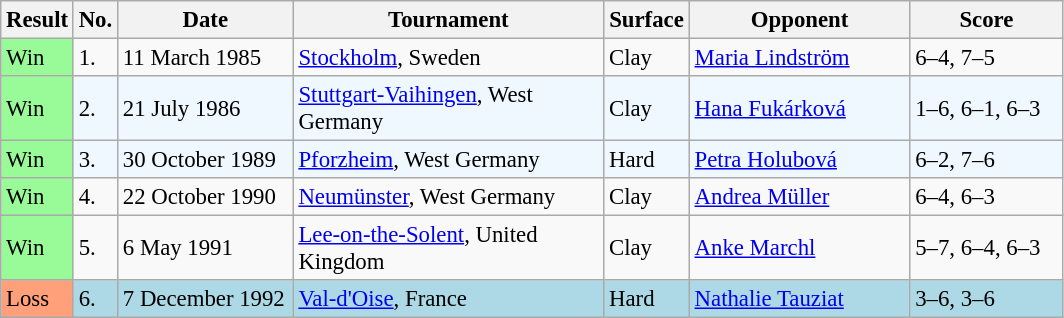<table class="sortable wikitable" style="font-size:95%">
<tr>
<th style="width:40px">Result</th>
<th style="width:20px">No.</th>
<th style="width:110px">Date</th>
<th style="width:200px">Tournament</th>
<th style="width:50px">Surface</th>
<th style="width:140px">Opponent</th>
<th style="width:95px" class="unsortable">Score</th>
</tr>
<tr>
<td style="background:#98fb98;">Win</td>
<td>1.</td>
<td>11 March 1985</td>
<td><a href='#'>Stockholm</a>, Sweden</td>
<td>Clay</td>
<td> <a href='#'>Maria Lindström</a></td>
<td>6–4, 7–5</td>
</tr>
<tr bgcolor=f0f8ff>
<td style="background:#98fb98;">Win</td>
<td>2.</td>
<td>21 July 1986</td>
<td><a href='#'>Stuttgart-Vaihingen</a>, West Germany</td>
<td>Clay</td>
<td> <a href='#'>Hana Fukárková</a></td>
<td>1–6, 6–1, 6–3</td>
</tr>
<tr bgcolor=f0f8ff>
<td style="background:#98fb98;">Win</td>
<td>3.</td>
<td>30 October 1989</td>
<td><a href='#'>Pforzheim</a>, West Germany</td>
<td>Hard</td>
<td> <a href='#'>Petra Holubová</a></td>
<td>6–2, 7–6</td>
</tr>
<tr>
<td style="background:#98fb98;">Win</td>
<td>4.</td>
<td>22 October 1990</td>
<td><a href='#'>Neumünster</a>, West Germany</td>
<td>Clay</td>
<td> <a href='#'>Andrea Müller</a></td>
<td>6–4, 6–3</td>
</tr>
<tr>
<td style="background:#98fb98;">Win</td>
<td>5.</td>
<td>6 May 1991</td>
<td><a href='#'>Lee-on-the-Solent</a>, United Kingdom</td>
<td>Clay</td>
<td> <a href='#'>Anke Marchl</a></td>
<td>5–7, 6–4, 6–3</td>
</tr>
<tr style="background:lightblue;">
<td style="background:#ffa07a;">Loss</td>
<td>6.</td>
<td>7 December 1992</td>
<td><a href='#'>Val-d'Oise</a>, France</td>
<td>Hard</td>
<td> <a href='#'>Nathalie Tauziat</a></td>
<td>3–6, 3–6</td>
</tr>
</table>
